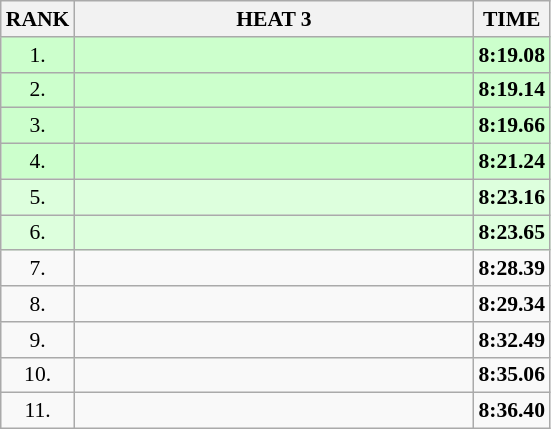<table class="wikitable" style="border-collapse: collapse; font-size: 90%;">
<tr>
<th>RANK</th>
<th align="left" style="width: 18em">HEAT 3</th>
<th>TIME</th>
</tr>
<tr style="background:#ccffcc;">
<td align="center">1.</td>
<td></td>
<td align="center"><strong>8:19.08</strong></td>
</tr>
<tr style="background:#ccffcc;">
<td align="center">2.</td>
<td></td>
<td align="center"><strong>8:19.14</strong></td>
</tr>
<tr style="background:#ccffcc;">
<td align="center">3.</td>
<td></td>
<td align="center"><strong>8:19.66</strong></td>
</tr>
<tr style="background:#ccffcc;">
<td align="center">4.</td>
<td></td>
<td align="center"><strong>8:21.24</strong></td>
</tr>
<tr style="background:#ddffdd;">
<td align="center">5.</td>
<td></td>
<td align="center"><strong>8:23.16</strong></td>
</tr>
<tr style="background:#ddffdd;">
<td align="center">6.</td>
<td></td>
<td align="center"><strong>8:23.65</strong></td>
</tr>
<tr>
<td align="center">7.</td>
<td></td>
<td align="center"><strong>8:28.39</strong></td>
</tr>
<tr>
<td align="center">8.</td>
<td></td>
<td align="center"><strong>8:29.34</strong></td>
</tr>
<tr>
<td align="center">9.</td>
<td></td>
<td align="center"><strong>8:32.49</strong></td>
</tr>
<tr>
<td align="center">10.</td>
<td></td>
<td align="center"><strong>8:35.06</strong></td>
</tr>
<tr>
<td align="center">11.</td>
<td></td>
<td align="center"><strong>8:36.40</strong></td>
</tr>
</table>
